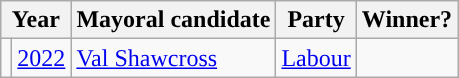<table class="wikitable">
<tr>
<th colspan="2">Year</th>
<th>Mayoral candidate</th>
<th>Party</th>
<th>Winner?</th>
</tr>
<tr>
<td style="background-color: "></td>
<td><a href='#'>2022</a></td>
<td><a href='#'>Val Shawcross</a></td>
<td><a href='#'>Labour</a></td>
<td></td>
</tr>
</table>
